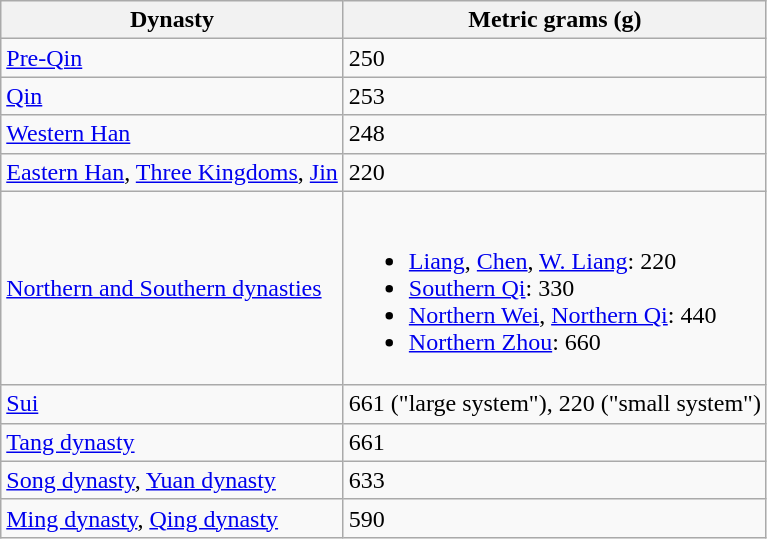<table class=wikitable>
<tr>
<th>Dynasty</th>
<th>Metric grams (g)</th>
</tr>
<tr>
<td><a href='#'>Pre-Qin</a></td>
<td>250</td>
</tr>
<tr>
<td><a href='#'>Qin</a></td>
<td>253</td>
</tr>
<tr>
<td><a href='#'>Western Han</a></td>
<td>248</td>
</tr>
<tr>
<td><a href='#'>Eastern Han</a>, <a href='#'>Three Kingdoms</a>, <a href='#'>Jin</a></td>
<td>220</td>
</tr>
<tr>
<td><a href='#'>Northern and Southern dynasties</a></td>
<td><br><ul><li><a href='#'>Liang</a>, <a href='#'>Chen</a>, <a href='#'>W. Liang</a>: 220</li><li><a href='#'>Southern Qi</a>: 330</li><li><a href='#'>Northern Wei</a>, <a href='#'>Northern Qi</a>: 440</li><li><a href='#'>Northern Zhou</a>: 660</li></ul></td>
</tr>
<tr>
<td><a href='#'>Sui</a></td>
<td>661 ("large system"), 220 ("small system")</td>
</tr>
<tr>
<td><a href='#'>Tang dynasty</a></td>
<td>661</td>
</tr>
<tr>
<td><a href='#'>Song dynasty</a>, <a href='#'>Yuan dynasty</a></td>
<td>633</td>
</tr>
<tr>
<td><a href='#'>Ming dynasty</a>, <a href='#'>Qing dynasty</a></td>
<td>590</td>
</tr>
</table>
